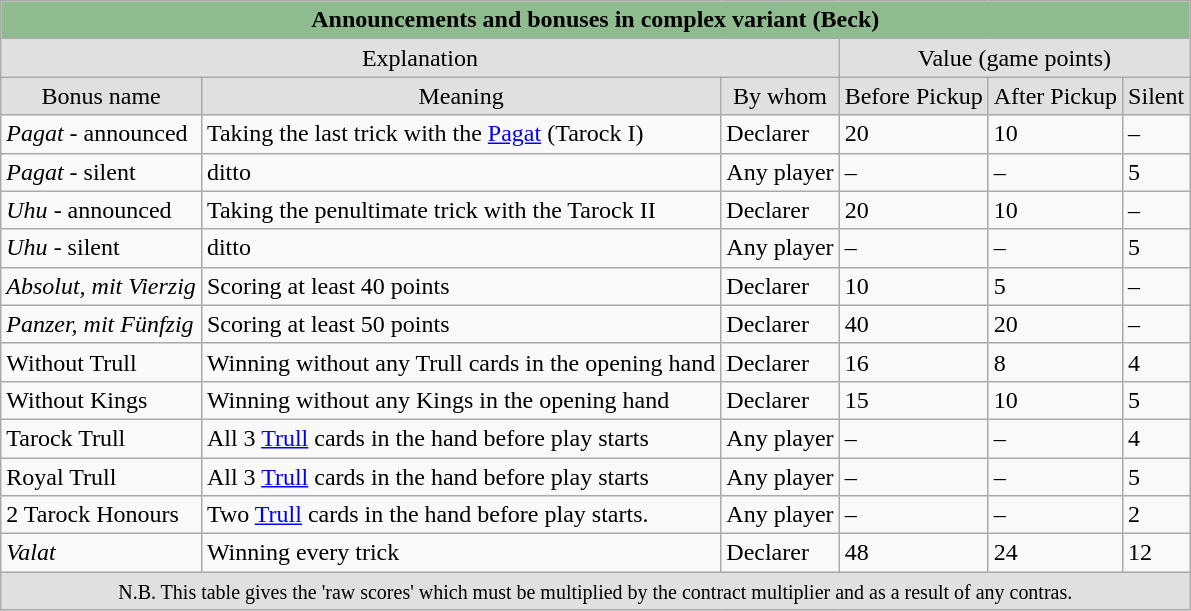<table class="wikitable">
<tr>
<td style="background:#8FBC8F" colspan="6" align="center"><strong>Announcements and bonuses in complex variant (Beck)</strong></td>
</tr>
<tr>
<td style="background:#E0E0E0" align="center" colspan="3">Explanation</td>
<td style="background:#E0E0E0" align="center" colspan="3">Value (game points)</td>
</tr>
<tr>
<td style="background:#E0E0E0" align="center">Bonus name</td>
<td style="background:#E0E0E0" align="center">Meaning</td>
<td style="background:#E0E0E0" align="center">By whom</td>
<td style="background:#E0E0E0" align="center">Before Pickup</td>
<td style="background:#E0E0E0" align="center">After Pickup</td>
<td style="background:#E0E0E0" align="center">Silent</td>
</tr>
<tr>
<td><em>Pagat</em> - announced</td>
<td>Taking the last trick with the <a href='#'>Pagat</a> (Tarock I)</td>
<td>Declarer</td>
<td>20</td>
<td>10</td>
<td>–</td>
</tr>
<tr>
<td><em>Pagat</em> - silent</td>
<td>ditto</td>
<td>Any player</td>
<td>–</td>
<td>–</td>
<td>5</td>
</tr>
<tr>
<td><em>Uhu</em> - announced</td>
<td>Taking the penultimate trick with the Tarock II</td>
<td>Declarer</td>
<td>20</td>
<td>10</td>
<td>–</td>
</tr>
<tr>
<td><em>Uhu</em> - silent</td>
<td>ditto</td>
<td>Any player</td>
<td>–</td>
<td>–</td>
<td>5</td>
</tr>
<tr>
<td><em>Absolut, mit Vierzig</em></td>
<td>Scoring at least 40 points</td>
<td>Declarer</td>
<td>10</td>
<td>5</td>
<td>–</td>
</tr>
<tr>
<td><em>Panzer, mit Fünfzig</em></td>
<td>Scoring at least 50 points</td>
<td>Declarer</td>
<td>40</td>
<td>20</td>
<td>–</td>
</tr>
<tr>
<td>Without Trull</td>
<td>Winning without any Trull cards in the opening hand</td>
<td>Declarer</td>
<td>16</td>
<td>8</td>
<td>4</td>
</tr>
<tr>
<td>Without Kings</td>
<td>Winning without any Kings in the opening hand</td>
<td>Declarer</td>
<td>15</td>
<td>10</td>
<td>5</td>
</tr>
<tr>
<td>Tarock Trull</td>
<td>All 3 <a href='#'>Trull</a> cards in the hand before play starts</td>
<td>Any player</td>
<td>–</td>
<td>–</td>
<td>4</td>
</tr>
<tr>
<td>Royal Trull</td>
<td>All 3 <a href='#'>Trull</a> cards in the hand before play starts</td>
<td>Any player</td>
<td>–</td>
<td>–</td>
<td>5</td>
</tr>
<tr>
<td>2 Tarock Honours</td>
<td>Two <a href='#'>Trull</a> cards in the hand before play starts.</td>
<td>Any player</td>
<td>–</td>
<td>–</td>
<td>2</td>
</tr>
<tr>
<td><em>Valat</em></td>
<td>Winning every trick</td>
<td>Declarer</td>
<td>48</td>
<td>24</td>
<td>12</td>
</tr>
<tr>
<td style="background:#E0E0E0" colspan="6" align="center"><small>N.B. This table gives the 'raw scores' which must be multiplied by the contract multiplier and as a result of any contras.</small></td>
</tr>
</table>
